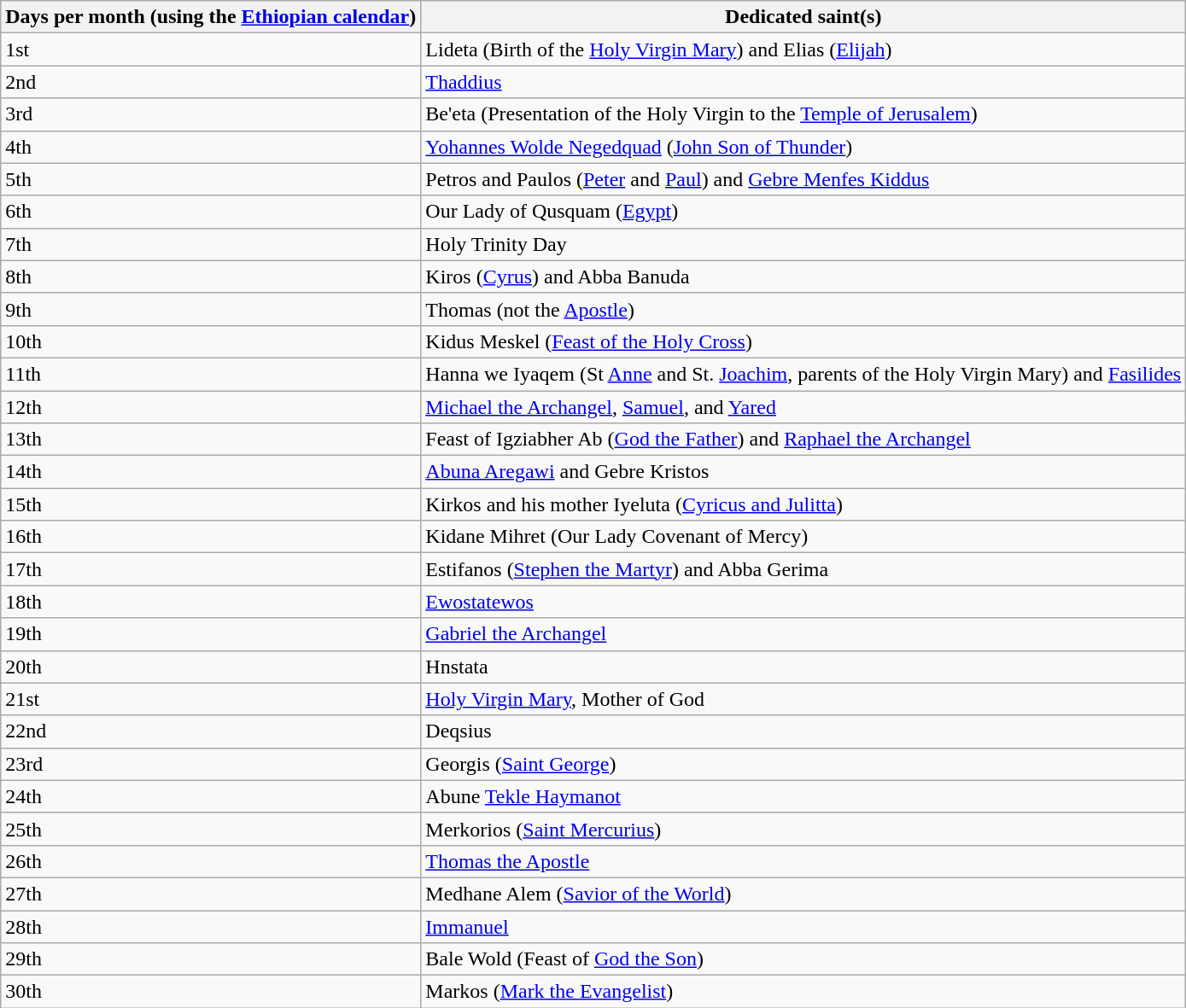<table class="wikitable">
<tr>
<th>Days per month (using the <a href='#'>Ethiopian calendar</a>)</th>
<th>Dedicated saint(s)</th>
</tr>
<tr>
<td>1st</td>
<td>Lideta (Birth of the <a href='#'>Holy Virgin Mary</a>) and Elias (<a href='#'>Elijah</a>)</td>
</tr>
<tr>
<td>2nd</td>
<td><a href='#'>Thaddius</a></td>
</tr>
<tr>
<td>3rd</td>
<td>Be'eta (Presentation of the Holy Virgin to the <a href='#'>Temple of Jerusalem</a>)</td>
</tr>
<tr>
<td>4th</td>
<td><a href='#'>Yohannes Wolde Negedquad</a> (<a href='#'>John Son of Thunder</a>)</td>
</tr>
<tr>
<td>5th</td>
<td>Petros and Paulos (<a href='#'>Peter</a> and <a href='#'>Paul</a>) and <a href='#'>Gebre Menfes Kiddus</a></td>
</tr>
<tr>
<td>6th</td>
<td>Our Lady of Qusquam (<a href='#'>Egypt</a>)</td>
</tr>
<tr>
<td>7th</td>
<td>Holy Trinity Day</td>
</tr>
<tr>
<td>8th</td>
<td>Kiros (<a href='#'>Cyrus</a>) and Abba Banuda</td>
</tr>
<tr>
<td>9th</td>
<td>Thomas (not the <a href='#'>Apostle</a>)</td>
</tr>
<tr>
<td>10th</td>
<td>Kidus Meskel (<a href='#'>Feast of the Holy Cross</a>)</td>
</tr>
<tr>
<td>11th</td>
<td>Hanna we Iyaqem (St <a href='#'>Anne</a> and St. <a href='#'>Joachim</a>, parents of the Holy Virgin Mary) and <a href='#'>Fasilides</a></td>
</tr>
<tr>
<td>12th</td>
<td><a href='#'>Michael the Archangel</a>, <a href='#'>Samuel</a>, and <a href='#'>Yared</a></td>
</tr>
<tr>
<td>13th</td>
<td>Feast of Igziabher Ab (<a href='#'>God the Father</a>) and <a href='#'>Raphael the Archangel</a></td>
</tr>
<tr>
<td>14th</td>
<td><a href='#'>Abuna Aregawi</a> and Gebre Kristos</td>
</tr>
<tr>
<td>15th</td>
<td>Kirkos and his mother Iyeluta (<a href='#'>Cyricus and Julitta</a>)</td>
</tr>
<tr>
<td>16th</td>
<td>Kidane Mihret (Our Lady Covenant of Mercy)</td>
</tr>
<tr>
<td>17th</td>
<td>Estifanos (<a href='#'>Stephen the Martyr</a>) and Abba Gerima</td>
</tr>
<tr>
<td>18th</td>
<td><a href='#'>Ewostatewos</a></td>
</tr>
<tr>
<td>19th</td>
<td><a href='#'>Gabriel the Archangel</a></td>
</tr>
<tr>
<td>20th</td>
<td>Hnstata</td>
</tr>
<tr>
<td>21st</td>
<td><a href='#'>Holy Virgin Mary</a>, Mother of God</td>
</tr>
<tr>
<td>22nd</td>
<td>Deqsius</td>
</tr>
<tr>
<td>23rd</td>
<td>Georgis (<a href='#'>Saint George</a>)</td>
</tr>
<tr>
<td>24th</td>
<td>Abune <a href='#'>Tekle Haymanot</a></td>
</tr>
<tr>
<td>25th</td>
<td>Merkorios (<a href='#'>Saint Mercurius</a>)</td>
</tr>
<tr>
<td>26th</td>
<td><a href='#'>Thomas the Apostle</a></td>
</tr>
<tr>
<td>27th</td>
<td>Medhane Alem (<a href='#'>Savior of the World</a>)</td>
</tr>
<tr>
<td>28th</td>
<td><a href='#'>Immanuel</a></td>
</tr>
<tr>
<td>29th</td>
<td>Bale Wold (Feast of <a href='#'>God the Son</a>)</td>
</tr>
<tr>
<td>30th</td>
<td>Markos (<a href='#'>Mark the Evangelist</a>)</td>
</tr>
</table>
